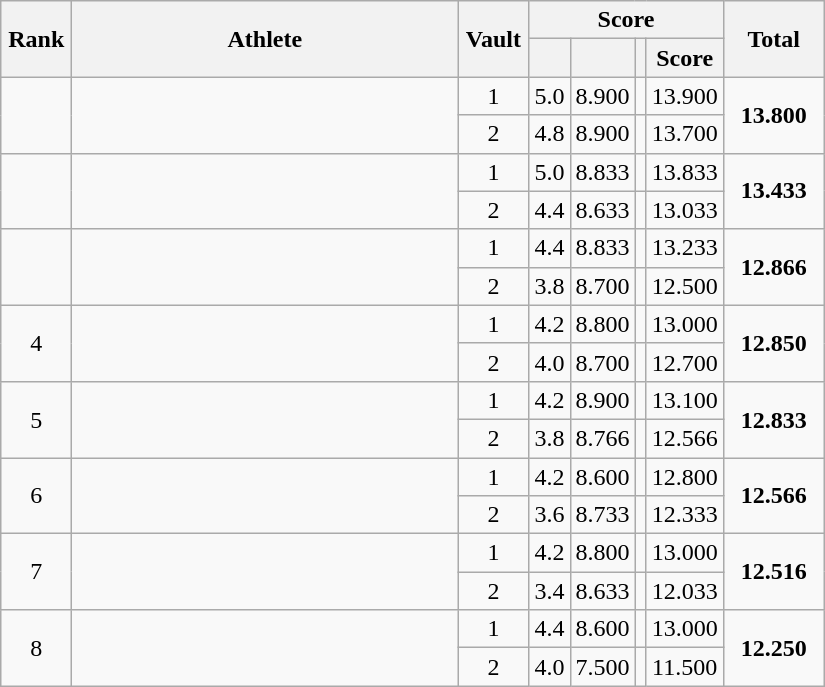<table class=wikitable style="text-align:center">
<tr>
<th width="40" rowspan="2">Rank</th>
<th width="250" rowspan="2">Athlete</th>
<th width="40" rowspan="2">Vault</th>
<th width="60" colspan="4">Score</th>
<th width="60" rowspan="2">Total</th>
</tr>
<tr>
<th></th>
<th></th>
<th></th>
<th>Score</th>
</tr>
<tr>
<td rowspan="2"></td>
<td align="left" rowspan="2"></td>
<td>1</td>
<td>5.0</td>
<td>8.900</td>
<td></td>
<td>13.900</td>
<td rowspan="2"><strong>13.800</strong></td>
</tr>
<tr>
<td>2</td>
<td>4.8</td>
<td>8.900</td>
<td></td>
<td>13.700</td>
</tr>
<tr>
<td rowspan="2"></td>
<td align="left" rowspan="2"></td>
<td>1</td>
<td>5.0</td>
<td>8.833</td>
<td></td>
<td>13.833</td>
<td rowspan="2"><strong>13.433</strong></td>
</tr>
<tr>
<td>2</td>
<td>4.4</td>
<td>8.633</td>
<td></td>
<td>13.033</td>
</tr>
<tr>
<td rowspan="2"></td>
<td align="left" rowspan="2"></td>
<td>1</td>
<td>4.4</td>
<td>8.833</td>
<td></td>
<td>13.233</td>
<td rowspan="2"><strong>12.866</strong></td>
</tr>
<tr>
<td>2</td>
<td>3.8</td>
<td>8.700</td>
<td></td>
<td>12.500</td>
</tr>
<tr>
<td rowspan="2">4</td>
<td align="left" rowspan="2"></td>
<td>1</td>
<td>4.2</td>
<td>8.800</td>
<td></td>
<td>13.000</td>
<td rowspan="2"><strong>12.850</strong></td>
</tr>
<tr>
<td>2</td>
<td>4.0</td>
<td>8.700</td>
<td></td>
<td>12.700</td>
</tr>
<tr>
<td rowspan="2">5</td>
<td align="left" rowspan="2"></td>
<td>1</td>
<td>4.2</td>
<td>8.900</td>
<td></td>
<td>13.100</td>
<td rowspan="2"><strong>12.833</strong></td>
</tr>
<tr>
<td>2</td>
<td>3.8</td>
<td>8.766</td>
<td></td>
<td>12.566</td>
</tr>
<tr>
<td rowspan="2">6</td>
<td align="left" rowspan="2"></td>
<td>1</td>
<td>4.2</td>
<td>8.600</td>
<td></td>
<td>12.800</td>
<td rowspan="2"><strong>12.566</strong></td>
</tr>
<tr>
<td>2</td>
<td>3.6</td>
<td>8.733</td>
<td></td>
<td>12.333</td>
</tr>
<tr>
<td rowspan="2">7</td>
<td align="left" rowspan="2"></td>
<td>1</td>
<td>4.2</td>
<td>8.800</td>
<td></td>
<td>13.000</td>
<td rowspan="2"><strong>12.516</strong></td>
</tr>
<tr>
<td>2</td>
<td>3.4</td>
<td>8.633</td>
<td></td>
<td>12.033</td>
</tr>
<tr>
<td rowspan="2">8</td>
<td align="left" rowspan="2"></td>
<td>1</td>
<td>4.4</td>
<td>8.600</td>
<td></td>
<td>13.000</td>
<td rowspan="2"><strong>12.250</strong></td>
</tr>
<tr>
<td>2</td>
<td>4.0</td>
<td>7.500</td>
<td></td>
<td>11.500</td>
</tr>
</table>
